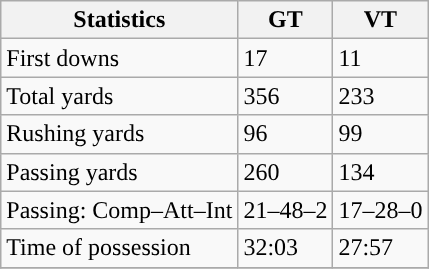<table class="wikitable" style="float: left;">
<tr>
<th>Statistics</th>
<th>GT</th>
<th>VT</th>
</tr>
<tr>
<td>First downs</td>
<td>17</td>
<td>11</td>
</tr>
<tr>
<td>Total yards</td>
<td>356</td>
<td>233</td>
</tr>
<tr>
<td>Rushing yards</td>
<td>96</td>
<td>99</td>
</tr>
<tr>
<td>Passing yards</td>
<td>260</td>
<td>134</td>
</tr>
<tr>
<td>Passing: Comp–Att–Int</td>
<td>21–48–2</td>
<td>17–28–0</td>
</tr>
<tr>
<td>Time of possession</td>
<td>32:03</td>
<td>27:57</td>
</tr>
<tr>
</tr>
</table>
